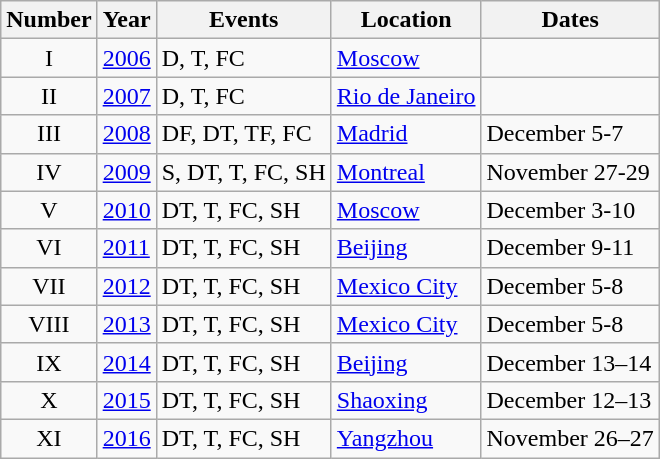<table class=wikitable>
<tr>
<th>Number</th>
<th>Year</th>
<th>Events</th>
<th>Location</th>
<th>Dates</th>
</tr>
<tr>
<td align=center>I</td>
<td><a href='#'>2006</a></td>
<td>D, T, FC</td>
<td> <a href='#'>Moscow</a></td>
<td></td>
</tr>
<tr>
<td align=center>II</td>
<td><a href='#'>2007</a></td>
<td>D, T, FC</td>
<td> <a href='#'>Rio de Janeiro</a></td>
<td></td>
</tr>
<tr>
<td align=center>III</td>
<td><a href='#'>2008</a></td>
<td>DF, DT, TF, FC</td>
<td> <a href='#'>Madrid</a></td>
<td>December 5-7</td>
</tr>
<tr>
<td align=center>IV</td>
<td><a href='#'>2009</a></td>
<td>S, DT, T, FC, SH</td>
<td> <a href='#'>Montreal</a></td>
<td>November 27-29</td>
</tr>
<tr>
<td align=center>V</td>
<td><a href='#'>2010</a></td>
<td>DT, T, FC, SH</td>
<td> <a href='#'>Moscow</a></td>
<td>December 3-10</td>
</tr>
<tr>
<td align=center>VI</td>
<td><a href='#'>2011</a></td>
<td>DT, T, FC, SH</td>
<td> <a href='#'>Beijing</a></td>
<td>December 9-11</td>
</tr>
<tr>
<td align=center>VII</td>
<td><a href='#'>2012</a></td>
<td>DT, T, FC, SH</td>
<td> <a href='#'>Mexico City</a></td>
<td>December 5-8</td>
</tr>
<tr>
<td align=center>VIII</td>
<td><a href='#'>2013</a></td>
<td>DT, T, FC, SH</td>
<td> <a href='#'>Mexico City</a></td>
<td>December 5-8</td>
</tr>
<tr>
<td align=center>IX</td>
<td><a href='#'>2014</a></td>
<td>DT, T, FC, SH</td>
<td> <a href='#'>Beijing</a></td>
<td>December 13–14</td>
</tr>
<tr>
<td align=center>X</td>
<td><a href='#'>2015</a></td>
<td>DT, T, FC, SH</td>
<td> <a href='#'>Shaoxing</a></td>
<td>December 12–13</td>
</tr>
<tr>
<td align=center>XI</td>
<td><a href='#'>2016</a></td>
<td>DT, T, FC, SH</td>
<td> <a href='#'>Yangzhou</a></td>
<td>November 26–27</td>
</tr>
</table>
